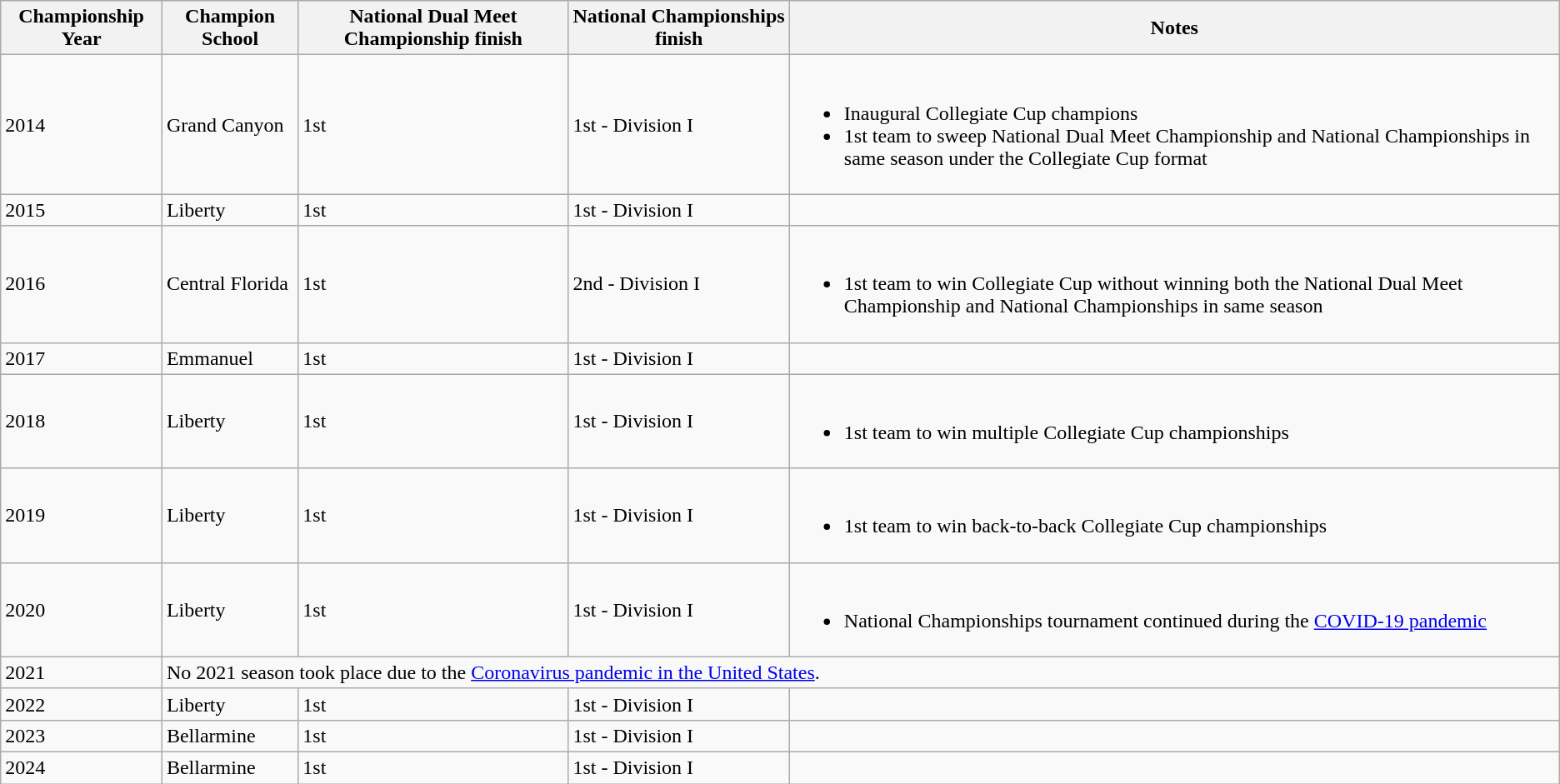<table class="wikitable">
<tr>
<th>Championship Year</th>
<th>Champion School</th>
<th>National Dual Meet Championship finish</th>
<th>National Championships finish</th>
<th>Notes</th>
</tr>
<tr>
<td>2014</td>
<td>Grand Canyon</td>
<td>1st</td>
<td>1st - Division I</td>
<td><br><ul><li>Inaugural Collegiate Cup champions</li><li>1st team to sweep National Dual Meet Championship and National Championships in same season under the Collegiate Cup format</li></ul></td>
</tr>
<tr>
<td>2015</td>
<td>Liberty</td>
<td>1st</td>
<td>1st - Division I</td>
<td></td>
</tr>
<tr>
<td>2016</td>
<td>Central Florida</td>
<td>1st</td>
<td>2nd - Division I</td>
<td><br><ul><li>1st team to win Collegiate Cup without winning both the National Dual Meet Championship and National Championships in same season</li></ul></td>
</tr>
<tr>
<td>2017</td>
<td>Emmanuel</td>
<td>1st</td>
<td>1st - Division I</td>
<td></td>
</tr>
<tr>
<td>2018</td>
<td>Liberty</td>
<td>1st</td>
<td>1st - Division I</td>
<td><br><ul><li>1st team to win multiple Collegiate Cup championships</li></ul></td>
</tr>
<tr>
<td>2019</td>
<td>Liberty</td>
<td>1st</td>
<td>1st - Division I</td>
<td><br><ul><li>1st team to win back-to-back Collegiate Cup championships</li></ul></td>
</tr>
<tr>
<td>2020</td>
<td>Liberty</td>
<td>1st</td>
<td>1st - Division I</td>
<td><br><ul><li>National Championships tournament continued during the <a href='#'>COVID-19 pandemic</a></li></ul></td>
</tr>
<tr>
<td>2021</td>
<td colspan=4>No 2021 season took place due to the <a href='#'>Coronavirus pandemic in the United States</a>.</td>
</tr>
<tr>
<td>2022</td>
<td>Liberty</td>
<td>1st</td>
<td>1st - Division I</td>
<td></td>
</tr>
<tr>
<td>2023</td>
<td>Bellarmine</td>
<td>1st</td>
<td>1st - Division I</td>
<td></td>
</tr>
<tr>
<td>2024</td>
<td>Bellarmine</td>
<td>1st</td>
<td>1st - Division I</td>
<td></td>
</tr>
</table>
